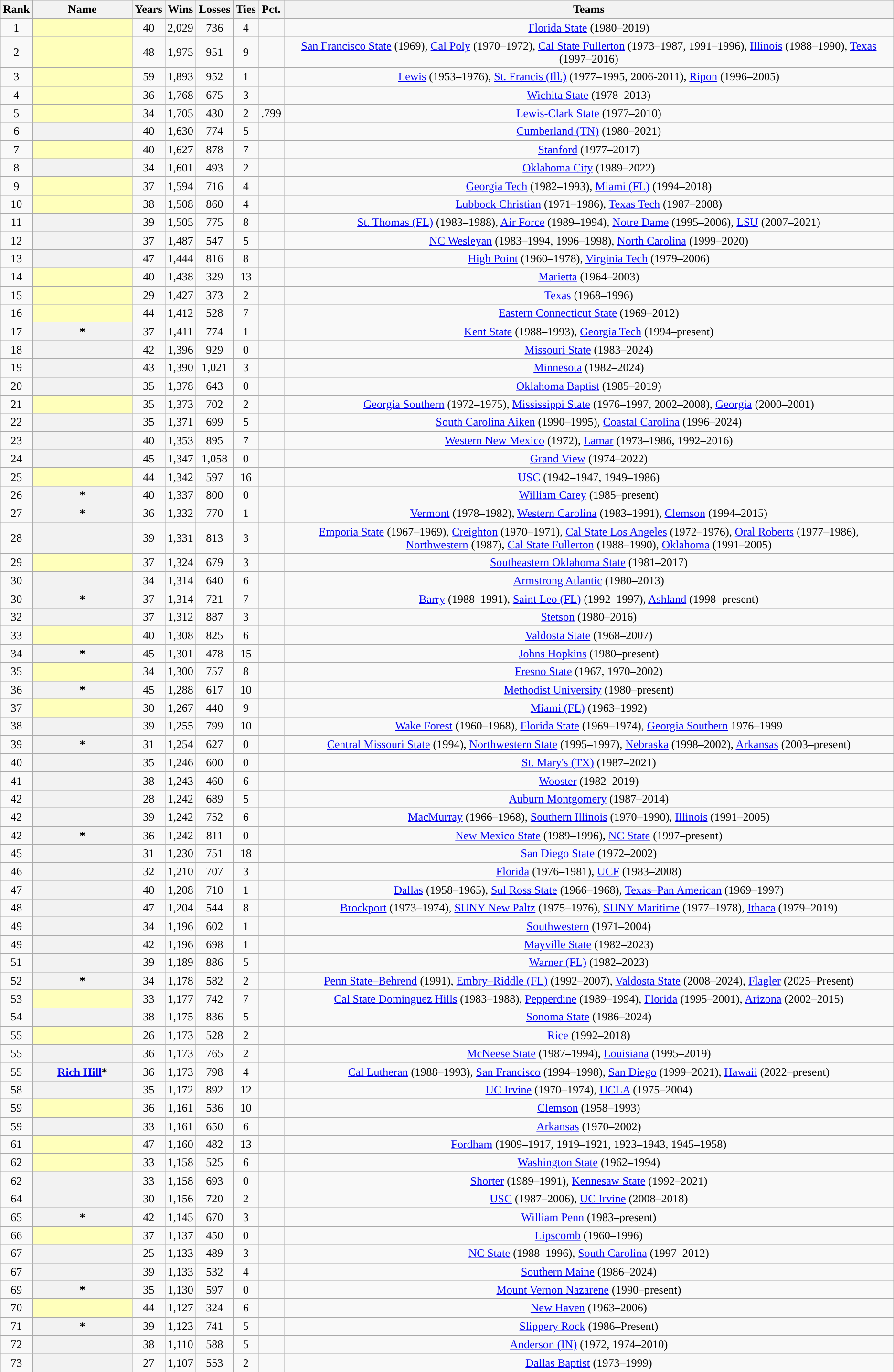<table class="wikitable sortable">
<tr>
<th bgcolor="#DDDDFF" width="2%">Rank</th>
<th bgcolor="#DDDDFF" width="12%">Name</th>
<th bgcolor="#DDDDFF" width="2%">Years</th>
<th bgcolor="#DDDDFF" width="2%">Wins</th>
<th bgcolor="#DDDDFF" width="2%">Losses</th>
<th bgcolor="#DDDDFF" width="2%">Ties</th>
<th bgcolor="#DDDDFF" width="2%">Pct.</th>
<th bgcolor="#DDDDFF" width="75%">Teams</th>
</tr>
<tr align="center">
<td>1</td>
<th scope="row" style="background:#ffb"></th>
<td>40</td>
<td>2,029</td>
<td>736</td>
<td>4</td>
<td></td>
<td><a href='#'>Florida State</a> (1980–2019)</td>
</tr>
<tr align="center">
<td>2</td>
<th scope="row" style="background:#ffb"></th>
<td>48</td>
<td>1,975</td>
<td>951</td>
<td>9</td>
<td></td>
<td><a href='#'>San Francisco State</a> (1969), <a href='#'>Cal Poly</a> (1970–1972), <a href='#'>Cal State Fullerton</a> (1973–1987, 1991–1996), <a href='#'>Illinois</a> (1988–1990), <a href='#'>Texas</a> (1997–2016)</td>
</tr>
<tr align="center">
<td>3</td>
<th scope="row" style="background:#ffb; text-align:center"></th>
<td>59</td>
<td>1,893</td>
<td>952</td>
<td>1</td>
<td></td>
<td><a href='#'>Lewis</a> (1953–1976), <a href='#'>St. Francis (Ill.)</a> (1977–1995, 2006-2011), <a href='#'>Ripon</a> (1996–2005)</td>
</tr>
<tr align="center">
<td>4</td>
<th scope="row" style="background:#ffb; text-align:center"></th>
<td>36</td>
<td>1,768</td>
<td>675</td>
<td>3</td>
<td></td>
<td><a href='#'>Wichita State</a> (1978–2013)</td>
</tr>
<tr align="center">
<td>5</td>
<th scope="row" style="background:#ffb; text-align:center"></th>
<td>34</td>
<td>1,705</td>
<td>430</td>
<td>2</td>
<td>.799</td>
<td><a href='#'>Lewis-Clark State</a> (1977–2010)</td>
</tr>
<tr align="center">
<td>6</td>
<th scope="row" style="text-align:center"></th>
<td>40</td>
<td>1,630</td>
<td>774</td>
<td>5</td>
<td></td>
<td><a href='#'>Cumberland (TN)</a> (1980–2021)</td>
</tr>
<tr align="center">
<td>7</td>
<th scope="row"style="background:#ffb; text-align:center"></th>
<td>40</td>
<td>1,627</td>
<td>878</td>
<td>7</td>
<td></td>
<td><a href='#'>Stanford</a> (1977–2017)</td>
</tr>
<tr align="center">
<td>8</td>
<th scope="row" style="text-align:center"></th>
<td>34</td>
<td>1,601</td>
<td>493</td>
<td>2</td>
<td></td>
<td><a href='#'>Oklahoma City</a> (1989–2022)</td>
</tr>
<tr align="center">
<td>9</td>
<th scope="row"style="background:#ffb; text-align:center"></th>
<td>37</td>
<td>1,594</td>
<td>716</td>
<td>4</td>
<td></td>
<td><a href='#'>Georgia Tech</a> (1982–1993), <a href='#'>Miami (FL)</a> (1994–2018)</td>
</tr>
<tr align="center">
<td>10</td>
<th scope="row" style="background:#ffb; text-align:center"></th>
<td>38</td>
<td>1,508</td>
<td>860</td>
<td>4</td>
<td></td>
<td><a href='#'>Lubbock Christian</a> (1971–1986), <a href='#'>Texas Tech</a> (1987–2008)</td>
</tr>
<tr align="center">
<td>11</td>
<th scope="row" style="text-align:center"></th>
<td>39</td>
<td>1,505</td>
<td>775</td>
<td>8</td>
<td></td>
<td><a href='#'>St. Thomas (FL)</a> (1983–1988), <a href='#'>Air Force</a> (1989–1994), <a href='#'>Notre Dame</a> (1995–2006), <a href='#'>LSU</a> (2007–2021)</td>
</tr>
<tr align="center">
<td>12</td>
<th scope="row" style="text-align:center"></th>
<td>37</td>
<td>1,487</td>
<td>547</td>
<td>5</td>
<td></td>
<td><a href='#'>NC Wesleyan</a> (1983–1994, 1996–1998), <a href='#'>North Carolina</a> (1999–2020)</td>
</tr>
<tr align="center">
<td>13</td>
<th scope="row" style="text-align:center"></th>
<td>47</td>
<td>1,444</td>
<td>816</td>
<td>8</td>
<td></td>
<td><a href='#'>High Point</a> (1960–1978), <a href='#'>Virginia Tech</a> (1979–2006)</td>
</tr>
<tr align="center">
<td>14</td>
<th scope="row" style="background:#ffb; text-align:center"></th>
<td>40</td>
<td>1,438</td>
<td>329</td>
<td>13</td>
<td></td>
<td><a href='#'>Marietta</a> (1964–2003)</td>
</tr>
<tr align="center">
<td>15</td>
<th scope="row" style="background:#ffb; text-align:center"></th>
<td>29</td>
<td>1,427</td>
<td>373</td>
<td>2</td>
<td></td>
<td><a href='#'>Texas</a> (1968–1996)</td>
</tr>
<tr align="center">
<td>16</td>
<th scope="row" style="background:#ffb; text-align:center"></th>
<td>44</td>
<td>1,412</td>
<td>528</td>
<td>7</td>
<td></td>
<td><a href='#'>Eastern Connecticut State</a> (1969–2012)</td>
</tr>
<tr align="center">
<td>17</td>
<th scope="row" style="text-align:center">*</th>
<td>37</td>
<td>1,411</td>
<td>774</td>
<td>1</td>
<td></td>
<td><a href='#'>Kent State</a> (1988–1993), <a href='#'>Georgia Tech</a> (1994–present)</td>
</tr>
<tr align="center">
<td>18</td>
<th scope="row" style="text-align:center"></th>
<td>42</td>
<td>1,396</td>
<td>929</td>
<td>0</td>
<td></td>
<td><a href='#'>Missouri State</a> (1983–2024)</td>
</tr>
<tr align="center">
<td>19</td>
<th scope="row" style="text-align:center"></th>
<td>43</td>
<td>1,390</td>
<td>1,021</td>
<td>3</td>
<td></td>
<td><a href='#'>Minnesota</a> (1982–2024)</td>
</tr>
<tr align="center">
<td>20</td>
<th scope="row" style="text-align:center"></th>
<td>35</td>
<td>1,378</td>
<td>643</td>
<td>0</td>
<td></td>
<td><a href='#'>Oklahoma Baptist</a> (1985–2019)</td>
</tr>
<tr align="center">
<td>21</td>
<th scope="row" style="background:#ffb; text-align:center"></th>
<td>35</td>
<td>1,373</td>
<td>702</td>
<td>2</td>
<td></td>
<td><a href='#'>Georgia Southern</a> (1972–1975), <a href='#'>Mississippi State</a> (1976–1997, 2002–2008), <a href='#'>Georgia</a> (2000–2001)</td>
</tr>
<tr align="center">
<td>22</td>
<th scope="row" style="text-align:center"></th>
<td>35</td>
<td>1,371</td>
<td>699</td>
<td>5</td>
<td></td>
<td><a href='#'>South Carolina Aiken</a> (1990–1995), <a href='#'>Coastal Carolina</a> (1996–2024)</td>
</tr>
<tr align="center">
<td>23</td>
<th scope="row" style="text-align:center"></th>
<td>40</td>
<td>1,353</td>
<td>895</td>
<td>7</td>
<td></td>
<td><a href='#'>Western New Mexico</a> (1972), <a href='#'>Lamar</a> (1973–1986, 1992–2016)</td>
</tr>
<tr align="center">
<td>24</td>
<th scope="row" style="text-align:center"></th>
<td>45</td>
<td>1,347</td>
<td>1,058</td>
<td>0</td>
<td></td>
<td><a href='#'>Grand View</a> (1974–2022)</td>
</tr>
<tr align="center">
<td>25</td>
<th scope="row" style="background:#ffb; text-align:center"></th>
<td>44</td>
<td>1,342</td>
<td>597</td>
<td>16</td>
<td></td>
<td><a href='#'>USC</a> (1942–1947, 1949–1986)</td>
</tr>
<tr align="center">
<td>26</td>
<th scope="row" style="text-align:center">*</th>
<td>40</td>
<td>1,337</td>
<td>800</td>
<td>0</td>
<td></td>
<td><a href='#'>William Carey</a> (1985–present)</td>
</tr>
<tr align="center">
<td>27</td>
<th scope="row" style="text-align:center">*</th>
<td>36</td>
<td>1,332</td>
<td>770</td>
<td>1</td>
<td></td>
<td><a href='#'>Vermont</a> (1978–1982), <a href='#'>Western Carolina</a> (1983–1991), <a href='#'>Clemson</a> (1994–2015)</td>
</tr>
<tr align="center">
<td>28</td>
<th scope="row" style="text-align:center"></th>
<td>39</td>
<td>1,331</td>
<td>813</td>
<td>3</td>
<td></td>
<td><a href='#'>Emporia State</a> (1967–1969), <a href='#'>Creighton</a> (1970–1971), <a href='#'>Cal State Los Angeles</a> (1972–1976), <a href='#'>Oral Roberts</a> (1977–1986), <a href='#'>Northwestern</a> (1987), <a href='#'>Cal State Fullerton</a> (1988–1990), <a href='#'>Oklahoma</a> (1991–2005)</td>
</tr>
<tr align="center">
<td>29</td>
<th scope="row" style="background:#ffb; text-align:center"></th>
<td>37</td>
<td>1,324</td>
<td>679</td>
<td>3</td>
<td></td>
<td><a href='#'>Southeastern Oklahoma State</a> (1981–2017)</td>
</tr>
<tr align="center">
<td>30</td>
<th scope="row" style="text-align:center"></th>
<td>34</td>
<td>1,314</td>
<td>640</td>
<td>6</td>
<td></td>
<td><a href='#'>Armstrong Atlantic</a> (1980–2013)</td>
</tr>
<tr align="center">
<td>30</td>
<th scope="row" style="text-align:center">*</th>
<td>37</td>
<td>1,314</td>
<td>721</td>
<td>7</td>
<td></td>
<td><a href='#'>Barry</a> (1988–1991), <a href='#'>Saint Leo (FL)</a> (1992–1997), <a href='#'>Ashland</a> (1998–present)</td>
</tr>
<tr align="center">
<td>32</td>
<th scope="row" style="text-align:center"></th>
<td>37</td>
<td>1,312</td>
<td>887</td>
<td>3</td>
<td></td>
<td><a href='#'>Stetson</a> (1980–2016)</td>
</tr>
<tr align="center">
<td>33</td>
<th scope="row" style="background:#ffb; text-align:center"></th>
<td>40</td>
<td>1,308</td>
<td>825</td>
<td>6</td>
<td></td>
<td><a href='#'>Valdosta State</a> (1968–2007)</td>
</tr>
<tr align="center">
<td>34</td>
<th scope="row" style="text-align:center">*</th>
<td>45</td>
<td>1,301</td>
<td>478</td>
<td>15</td>
<td></td>
<td><a href='#'>Johns Hopkins</a> (1980–present)</td>
</tr>
<tr align="center">
<td>35</td>
<th scope="row" style="background:#ffb; text-align:center"></th>
<td>34</td>
<td>1,300</td>
<td>757</td>
<td>8</td>
<td></td>
<td><a href='#'>Fresno State</a> (1967, 1970–2002)</td>
</tr>
<tr align="center">
<td>36</td>
<th scope="row" style="text-align:center">*</th>
<td>45</td>
<td>1,288</td>
<td>617</td>
<td>10</td>
<td></td>
<td><a href='#'>Methodist University</a> (1980–present)</td>
</tr>
<tr align="center">
<td>37</td>
<th scope="row" style="background:#ffb; text-align:center"></th>
<td>30</td>
<td>1,267</td>
<td>440</td>
<td>9</td>
<td></td>
<td><a href='#'>Miami (FL)</a> (1963–1992)</td>
</tr>
<tr align="center">
<td>38</td>
<th scope="row" style="text-align:center"></th>
<td>39</td>
<td>1,255</td>
<td>799</td>
<td>10</td>
<td></td>
<td><a href='#'>Wake Forest</a> (1960–1968), <a href='#'>Florida State</a> (1969–1974), <a href='#'>Georgia Southern</a> 1976–1999</td>
</tr>
<tr align="center">
<td>39</td>
<th scope="row" style="text-align:center">*</th>
<td>31</td>
<td>1,254</td>
<td>627</td>
<td>0</td>
<td></td>
<td><a href='#'>Central Missouri State</a> (1994), <a href='#'>Northwestern State</a> (1995–1997), <a href='#'>Nebraska</a> (1998–2002),  <a href='#'>Arkansas</a> (2003–present)</td>
</tr>
<tr align="center">
<td>40</td>
<th scope="row" style="text-align:center"></th>
<td>35</td>
<td>1,246</td>
<td>600</td>
<td>0</td>
<td></td>
<td><a href='#'>St. Mary's (TX)</a> (1987–2021)</td>
</tr>
<tr align="center">
<td>41</td>
<th scope="row" style="text-align:center"></th>
<td>38</td>
<td>1,243</td>
<td>460</td>
<td>6</td>
<td></td>
<td><a href='#'>Wooster</a> (1982–2019)</td>
</tr>
<tr align="center">
<td>42</td>
<th scope="row" style="text-align:center"></th>
<td>28</td>
<td>1,242</td>
<td>689</td>
<td>5</td>
<td></td>
<td><a href='#'>Auburn Montgomery</a> (1987–2014)</td>
</tr>
<tr align="center">
<td>42</td>
<th scope="row" style="text-align:center"></th>
<td>39</td>
<td>1,242</td>
<td>752</td>
<td>6</td>
<td></td>
<td><a href='#'>MacMurray</a> (1966–1968), <a href='#'>Southern Illinois</a> (1970–1990), <a href='#'>Illinois</a> (1991–2005)</td>
</tr>
<tr align="center">
<td>42</td>
<th scope="row" style="text-align:center">*</th>
<td>36</td>
<td>1,242</td>
<td>811</td>
<td>0</td>
<td></td>
<td><a href='#'>New Mexico State</a> (1989–1996), <a href='#'>NC State</a> (1997–present)</td>
</tr>
<tr align="center">
<td>45</td>
<th scope="row" style="text-align:center"></th>
<td>31</td>
<td>1,230</td>
<td>751</td>
<td>18</td>
<td></td>
<td><a href='#'>San Diego State</a> (1972–2002)</td>
</tr>
<tr align="center">
<td>46</td>
<th scope="row" style="text-align:center"></th>
<td>32</td>
<td>1,210</td>
<td>707</td>
<td>3</td>
<td></td>
<td><a href='#'>Florida</a> (1976–1981), <a href='#'>UCF</a> (1983–2008)</td>
</tr>
<tr align="center">
<td>47</td>
<th scope="row" style="text-align:center"></th>
<td>40</td>
<td>1,208</td>
<td>710</td>
<td>1</td>
<td></td>
<td><a href='#'>Dallas</a> (1958–1965), <a href='#'>Sul Ross State</a> (1966–1968), <a href='#'>Texas–Pan American</a> (1969–1997)</td>
</tr>
<tr align="center">
<td>48</td>
<th scope="row" style="text-align:center"></th>
<td>47</td>
<td>1,204</td>
<td>544</td>
<td>8</td>
<td></td>
<td><a href='#'>Brockport</a> (1973–1974), <a href='#'>SUNY New Paltz</a> (1975–1976), <a href='#'>SUNY Maritime</a> (1977–1978), <a href='#'>Ithaca</a> (1979–2019)</td>
</tr>
<tr align="center">
<td>49</td>
<th scope="row" style="text-align:center"></th>
<td>34</td>
<td>1,196</td>
<td>602</td>
<td>1</td>
<td></td>
<td><a href='#'>Southwestern</a> (1971–2004)</td>
</tr>
<tr align="center">
<td>49</td>
<th scope="row" style="text-align:center"></th>
<td>42</td>
<td>1,196</td>
<td>698</td>
<td>1</td>
<td></td>
<td><a href='#'>Mayville State</a> (1982–2023)</td>
</tr>
<tr align="center">
<td>51</td>
<th scope="row" style="text-align:center"></th>
<td>39</td>
<td>1,189</td>
<td>886</td>
<td>5</td>
<td></td>
<td><a href='#'>Warner (FL)</a> (1982–2023)</td>
</tr>
<tr align="center">
<td>52</td>
<th scope="row" style="text-align:center">*</th>
<td>34</td>
<td>1,178</td>
<td>582</td>
<td>2</td>
<td></td>
<td><a href='#'>Penn State–Behrend</a> (1991), <a href='#'>Embry–Riddle (FL)</a> (1992–2007), <a href='#'>Valdosta State</a> (2008–2024), <a href='#'>Flagler</a> (2025–Present)</td>
</tr>
<tr align="center">
<td>53</td>
<th scope="row" style="background:#ffb; text-align:center"></th>
<td>33</td>
<td>1,177</td>
<td>742</td>
<td>7</td>
<td></td>
<td><a href='#'>Cal State Dominguez Hills</a> (1983–1988), <a href='#'>Pepperdine</a> (1989–1994), <a href='#'>Florida</a> (1995–2001), <a href='#'>Arizona</a> (2002–2015)</td>
</tr>
<tr align="center">
<td>54</td>
<th scope="row" style="text-align:center"></th>
<td>38</td>
<td>1,175</td>
<td>836</td>
<td>5</td>
<td></td>
<td><a href='#'>Sonoma State</a> (1986–2024)</td>
</tr>
<tr align="center">
<td>55</td>
<th scope="row" style="background:#ffb; text-align:center"></th>
<td>26</td>
<td>1,173</td>
<td>528</td>
<td>2</td>
<td></td>
<td><a href='#'>Rice</a> (1992–2018)</td>
</tr>
<tr align="center">
<td>55</td>
<th scope="row" style="text-align:center"></th>
<td>36</td>
<td>1,173</td>
<td>765</td>
<td>2</td>
<td></td>
<td><a href='#'>McNeese State</a> (1987–1994), <a href='#'>Louisiana</a> (1995–2019)</td>
</tr>
<tr align="center">
<td>55</td>
<th scope="row" style="text-align:center"><a href='#'>Rich Hill</a>*</th>
<td>36</td>
<td>1,173</td>
<td>798</td>
<td>4</td>
<td></td>
<td><a href='#'>Cal Lutheran</a> (1988–1993), <a href='#'>San Francisco</a> (1994–1998), <a href='#'>San Diego</a> (1999–2021), <a href='#'>Hawaii</a> (2022–present)</td>
</tr>
<tr align="center">
<td>58</td>
<th scope="row" style="text-align:center"></th>
<td>35</td>
<td>1,172</td>
<td>892</td>
<td>12</td>
<td></td>
<td><a href='#'>UC Irvine</a> (1970–1974), <a href='#'>UCLA</a> (1975–2004)</td>
</tr>
<tr align="center">
<td>59</td>
<th scope="row" style="background:#ffb; text-align:center"></th>
<td>36</td>
<td>1,161</td>
<td>536</td>
<td>10</td>
<td></td>
<td><a href='#'>Clemson</a> (1958–1993)</td>
</tr>
<tr align="center">
<td>59</td>
<th scope="row" style="text-align:center"></th>
<td>33</td>
<td>1,161</td>
<td>650</td>
<td>6</td>
<td></td>
<td><a href='#'>Arkansas</a> (1970–2002)</td>
</tr>
<tr align="center">
<td>61</td>
<th scope="row" style="background:#ffb; text-align:center"></th>
<td>47</td>
<td>1,160</td>
<td>482</td>
<td>13</td>
<td></td>
<td><a href='#'>Fordham</a> (1909–1917, 1919–1921, 1923–1943, 1945–1958)</td>
</tr>
<tr align="center">
<td>62</td>
<th scope="row" style="background:#ffb; text-align:center"></th>
<td>33</td>
<td>1,158</td>
<td>525</td>
<td>6</td>
<td></td>
<td><a href='#'>Washington State</a> (1962–1994)</td>
</tr>
<tr align="center">
<td>62</td>
<th scope="row" style="text-align:center"></th>
<td>33</td>
<td>1,158</td>
<td>693</td>
<td>0</td>
<td></td>
<td><a href='#'>Shorter</a> (1989–1991), <a href='#'>Kennesaw State</a> (1992–2021)</td>
</tr>
<tr align="center">
<td>64</td>
<th scope="row" style="text-align:center"></th>
<td>30</td>
<td>1,156</td>
<td>720</td>
<td>2</td>
<td></td>
<td><a href='#'>USC</a> (1987–2006), <a href='#'>UC Irvine</a> (2008–2018)</td>
</tr>
<tr align="center">
<td>65</td>
<th scope="row" style="text-align:center">*</th>
<td>42</td>
<td>1,145</td>
<td>670</td>
<td>3</td>
<td></td>
<td><a href='#'>William Penn</a> (1983–present)</td>
</tr>
<tr align="center">
<td>66</td>
<th scope="row" style="background:#ffb; text-align:center"></th>
<td>37</td>
<td>1,137</td>
<td>450</td>
<td>0</td>
<td></td>
<td><a href='#'>Lipscomb</a> (1960–1996)</td>
</tr>
<tr align="center">
<td>67</td>
<th scope="row" style="text-align:center"></th>
<td>25</td>
<td>1,133</td>
<td>489</td>
<td>3</td>
<td></td>
<td><a href='#'>NC State</a> (1988–1996), <a href='#'>South Carolina</a> (1997–2012)</td>
</tr>
<tr align="center">
<td>67</td>
<th scope="row" style="text-align:center"></th>
<td>39</td>
<td>1,133</td>
<td>532</td>
<td>4</td>
<td></td>
<td><a href='#'>Southern Maine</a> (1986–2024)</td>
</tr>
<tr align="center">
<td>69</td>
<th scope="row" style="text-align:center">*</th>
<td>35</td>
<td>1,130</td>
<td>597</td>
<td>0</td>
<td></td>
<td><a href='#'>Mount Vernon Nazarene</a> (1990–present)</td>
</tr>
<tr align="center">
<td>70</td>
<th scope="row"style="background:#ffb; text-align:center"></th>
<td>44</td>
<td>1,127</td>
<td>324</td>
<td>6</td>
<td></td>
<td><a href='#'>New Haven</a> (1963–2006)</td>
</tr>
<tr align="center">
<td>71</td>
<th scope="row" style="text-align:center">*</th>
<td>39</td>
<td>1,123</td>
<td>741</td>
<td>5</td>
<td></td>
<td><a href='#'>Slippery Rock</a> (1986–Present)</td>
</tr>
<tr align="center">
<td>72</td>
<th scope="row" style="text-align:center"></th>
<td>38</td>
<td>1,110</td>
<td>588</td>
<td>5</td>
<td></td>
<td><a href='#'>Anderson (IN)</a> (1972, 1974–2010)</td>
</tr>
<tr align="center">
<td>73</td>
<th scope="row" style="text-align:center"></th>
<td>27</td>
<td>1,107</td>
<td>553</td>
<td>2</td>
<td></td>
<td><a href='#'>Dallas Baptist</a> (1973–1999)</td>
</tr>
</table>
